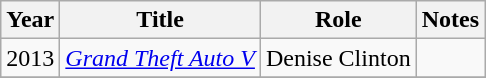<table class="wikitable">
<tr>
<th>Year</th>
<th>Title</th>
<th>Role</th>
<th>Notes</th>
</tr>
<tr>
<td>2013</td>
<td><em><a href='#'>Grand Theft Auto V</a></em></td>
<td>Denise Clinton</td>
<td></td>
</tr>
<tr>
</tr>
</table>
